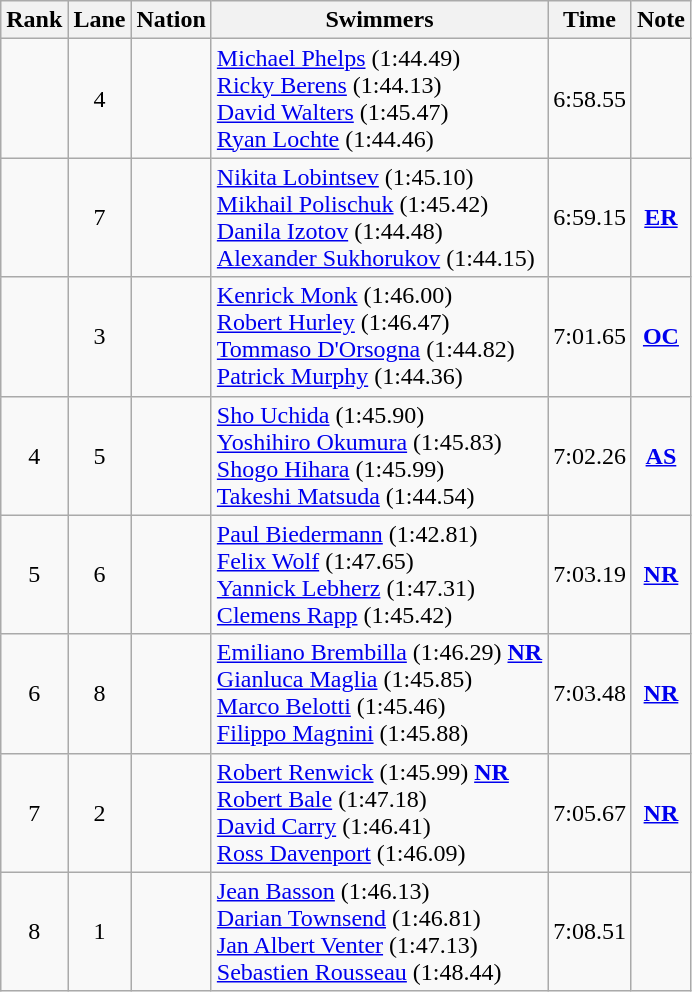<table class="wikitable sortable" style="text-align:center">
<tr>
<th>Rank</th>
<th>Lane</th>
<th>Nation</th>
<th>Swimmers</th>
<th>Time</th>
<th>Note</th>
</tr>
<tr>
<td></td>
<td>4</td>
<td align=left></td>
<td align=left><a href='#'>Michael Phelps</a> (1:44.49) <br> <a href='#'>Ricky Berens</a> (1:44.13) <br> <a href='#'>David Walters</a> (1:45.47) <br> <a href='#'>Ryan Lochte</a> (1:44.46)</td>
<td>6:58.55</td>
<td></td>
</tr>
<tr>
<td></td>
<td>7</td>
<td align=left></td>
<td align=left><a href='#'>Nikita Lobintsev</a> (1:45.10) <br> <a href='#'>Mikhail Polischuk</a> (1:45.42) <br> <a href='#'>Danila Izotov</a> (1:44.48) <br> <a href='#'>Alexander Sukhorukov</a> (1:44.15)</td>
<td>6:59.15</td>
<td><strong><a href='#'>ER</a></strong></td>
</tr>
<tr>
<td></td>
<td>3</td>
<td align=left></td>
<td align=left><a href='#'>Kenrick Monk</a> (1:46.00)<br> <a href='#'>Robert Hurley</a> (1:46.47)<br> <a href='#'>Tommaso D'Orsogna</a> (1:44.82)<br> <a href='#'>Patrick Murphy</a> (1:44.36)</td>
<td>7:01.65</td>
<td><strong><a href='#'>OC</a></strong></td>
</tr>
<tr>
<td>4</td>
<td>5</td>
<td align=left></td>
<td align=left><a href='#'>Sho Uchida</a> (1:45.90) <br> <a href='#'>Yoshihiro Okumura</a> (1:45.83) <br> <a href='#'>Shogo Hihara</a> (1:45.99) <br> <a href='#'>Takeshi Matsuda</a> (1:44.54)</td>
<td>7:02.26</td>
<td><strong><a href='#'>AS</a></strong></td>
</tr>
<tr>
<td>5</td>
<td>6</td>
<td align=left></td>
<td align=left><a href='#'>Paul Biedermann</a> (1:42.81) <br> <a href='#'>Felix Wolf</a> (1:47.65) <br> <a href='#'>Yannick Lebherz</a> (1:47.31) <br> <a href='#'>Clemens Rapp</a> (1:45.42)</td>
<td>7:03.19</td>
<td><strong><a href='#'>NR</a></strong></td>
</tr>
<tr>
<td>6</td>
<td>8</td>
<td align=left></td>
<td align=left><a href='#'>Emiliano Brembilla</a> (1:46.29) <strong><a href='#'>NR</a></strong><br> <a href='#'>Gianluca Maglia</a> (1:45.85) <br> <a href='#'>Marco Belotti</a> (1:45.46) <br> <a href='#'>Filippo Magnini</a>  (1:45.88)</td>
<td>7:03.48</td>
<td><strong><a href='#'>NR</a></strong></td>
</tr>
<tr>
<td>7</td>
<td>2</td>
<td align=left></td>
<td align=left><a href='#'>Robert Renwick</a> (1:45.99) <strong><a href='#'>NR</a></strong><br> <a href='#'>Robert Bale</a> (1:47.18) <br> <a href='#'>David Carry</a> (1:46.41) <br> <a href='#'>Ross Davenport</a> (1:46.09)</td>
<td>7:05.67</td>
<td><strong><a href='#'>NR</a></strong></td>
</tr>
<tr>
<td>8</td>
<td>1</td>
<td align=left></td>
<td align=left><a href='#'>Jean Basson</a> (1:46.13) <br> <a href='#'>Darian Townsend</a> (1:46.81) <br> <a href='#'>Jan Albert Venter</a> (1:47.13) <br> <a href='#'>Sebastien Rousseau</a> (1:48.44)</td>
<td>7:08.51</td>
<td></td>
</tr>
</table>
